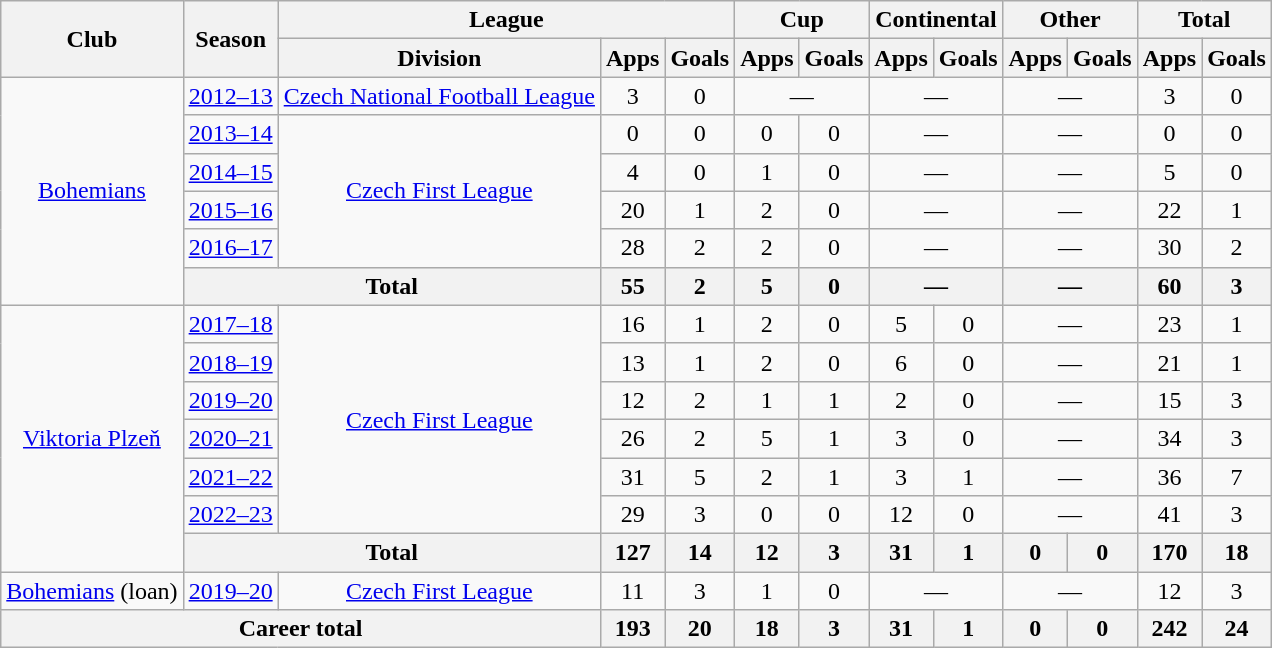<table class="wikitable" style="text-align:center">
<tr>
<th rowspan="2">Club</th>
<th rowspan="2">Season</th>
<th colspan="3">League</th>
<th colspan="2">Cup</th>
<th colspan="2">Continental</th>
<th colspan="2">Other</th>
<th colspan="2">Total</th>
</tr>
<tr>
<th>Division</th>
<th>Apps</th>
<th>Goals</th>
<th>Apps</th>
<th>Goals</th>
<th>Apps</th>
<th>Goals</th>
<th>Apps</th>
<th>Goals</th>
<th>Apps</th>
<th>Goals</th>
</tr>
<tr>
<td rowspan="6"><a href='#'>Bohemians</a></td>
<td><a href='#'>2012–13</a></td>
<td><a href='#'>Czech National Football League</a></td>
<td>3</td>
<td>0</td>
<td colspan="2">—</td>
<td colspan="2">—</td>
<td colspan="2">—</td>
<td>3</td>
<td>0</td>
</tr>
<tr>
<td><a href='#'>2013–14</a></td>
<td rowspan="4"><a href='#'>Czech First League</a></td>
<td>0</td>
<td>0</td>
<td>0</td>
<td>0</td>
<td colspan="2">—</td>
<td colspan="2">—</td>
<td>0</td>
<td>0</td>
</tr>
<tr>
<td><a href='#'>2014–15</a></td>
<td>4</td>
<td>0</td>
<td>1</td>
<td>0</td>
<td colspan="2">—</td>
<td colspan="2">—</td>
<td>5</td>
<td>0</td>
</tr>
<tr>
<td><a href='#'>2015–16</a></td>
<td>20</td>
<td>1</td>
<td>2</td>
<td>0</td>
<td colspan="2">—</td>
<td colspan="2">—</td>
<td>22</td>
<td>1</td>
</tr>
<tr>
<td><a href='#'>2016–17</a></td>
<td>28</td>
<td>2</td>
<td>2</td>
<td>0</td>
<td colspan="2">—</td>
<td colspan="2">—</td>
<td>30</td>
<td>2</td>
</tr>
<tr>
<th colspan="2">Total</th>
<th>55</th>
<th>2</th>
<th>5</th>
<th>0</th>
<th colspan="2">—</th>
<th colspan="2">—</th>
<th>60</th>
<th>3</th>
</tr>
<tr>
<td rowspan="7"><a href='#'>Viktoria Plzeň</a></td>
<td><a href='#'>2017–18</a></td>
<td rowspan="6"><a href='#'>Czech First League</a></td>
<td>16</td>
<td>1</td>
<td>2</td>
<td>0</td>
<td>5</td>
<td>0</td>
<td colspan="2">—</td>
<td>23</td>
<td>1</td>
</tr>
<tr>
<td><a href='#'>2018–19</a></td>
<td>13</td>
<td>1</td>
<td>2</td>
<td>0</td>
<td>6</td>
<td>0</td>
<td colspan="2">—</td>
<td>21</td>
<td>1</td>
</tr>
<tr>
<td><a href='#'>2019–20</a></td>
<td>12</td>
<td>2</td>
<td>1</td>
<td>1</td>
<td>2</td>
<td>0</td>
<td colspan="2">—</td>
<td>15</td>
<td>3</td>
</tr>
<tr>
<td><a href='#'>2020–21</a></td>
<td>26</td>
<td>2</td>
<td>5</td>
<td>1</td>
<td>3</td>
<td>0</td>
<td colspan="2">—</td>
<td>34</td>
<td>3</td>
</tr>
<tr>
<td><a href='#'>2021–22</a></td>
<td>31</td>
<td>5</td>
<td>2</td>
<td>1</td>
<td>3</td>
<td>1</td>
<td colspan="2">—</td>
<td>36</td>
<td>7</td>
</tr>
<tr>
<td><a href='#'>2022–23</a></td>
<td>29</td>
<td>3</td>
<td>0</td>
<td>0</td>
<td>12</td>
<td>0</td>
<td colspan="2">—</td>
<td>41</td>
<td>3</td>
</tr>
<tr>
<th colspan="2">Total</th>
<th>127</th>
<th>14</th>
<th>12</th>
<th>3</th>
<th>31</th>
<th>1</th>
<th>0</th>
<th>0</th>
<th>170</th>
<th>18</th>
</tr>
<tr>
<td><a href='#'>Bohemians</a> (loan)</td>
<td><a href='#'>2019–20</a></td>
<td><a href='#'>Czech First League</a></td>
<td>11</td>
<td>3</td>
<td>1</td>
<td>0</td>
<td colspan="2">—</td>
<td colspan="2">—</td>
<td>12</td>
<td>3</td>
</tr>
<tr>
<th colspan="3">Career total</th>
<th>193</th>
<th>20</th>
<th>18</th>
<th>3</th>
<th>31</th>
<th>1</th>
<th>0</th>
<th>0</th>
<th>242</th>
<th>24</th>
</tr>
</table>
